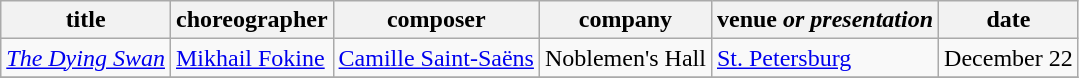<table class="wikitable sortable">
<tr>
<th>title</th>
<th>choreographer</th>
<th>composer</th>
<th>company</th>
<th>venue <em>or presentation</em></th>
<th>date</th>
</tr>
<tr>
<td><em><a href='#'>The Dying Swan</a></em></td>
<td><a href='#'>Mikhail Fokine</a></td>
<td><a href='#'>Camille Saint-Saëns</a></td>
<td>Noblemen's Hall</td>
<td><a href='#'>St. Petersburg</a></td>
<td>December 22</td>
</tr>
<tr>
</tr>
</table>
